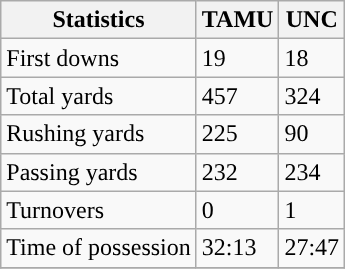<table class="wikitable" style="float: left;">
<tr>
<th>Statistics</th>
<th>TAMU</th>
<th>UNC</th>
</tr>
<tr>
<td>First downs</td>
<td>19</td>
<td>18</td>
</tr>
<tr>
<td>Total yards</td>
<td>457</td>
<td>324</td>
</tr>
<tr>
<td>Rushing yards</td>
<td>225</td>
<td>90</td>
</tr>
<tr>
<td>Passing yards</td>
<td>232</td>
<td>234</td>
</tr>
<tr>
<td>Turnovers</td>
<td>0</td>
<td>1</td>
</tr>
<tr>
<td>Time of possession</td>
<td>32:13</td>
<td>27:47</td>
</tr>
<tr>
</tr>
</table>
